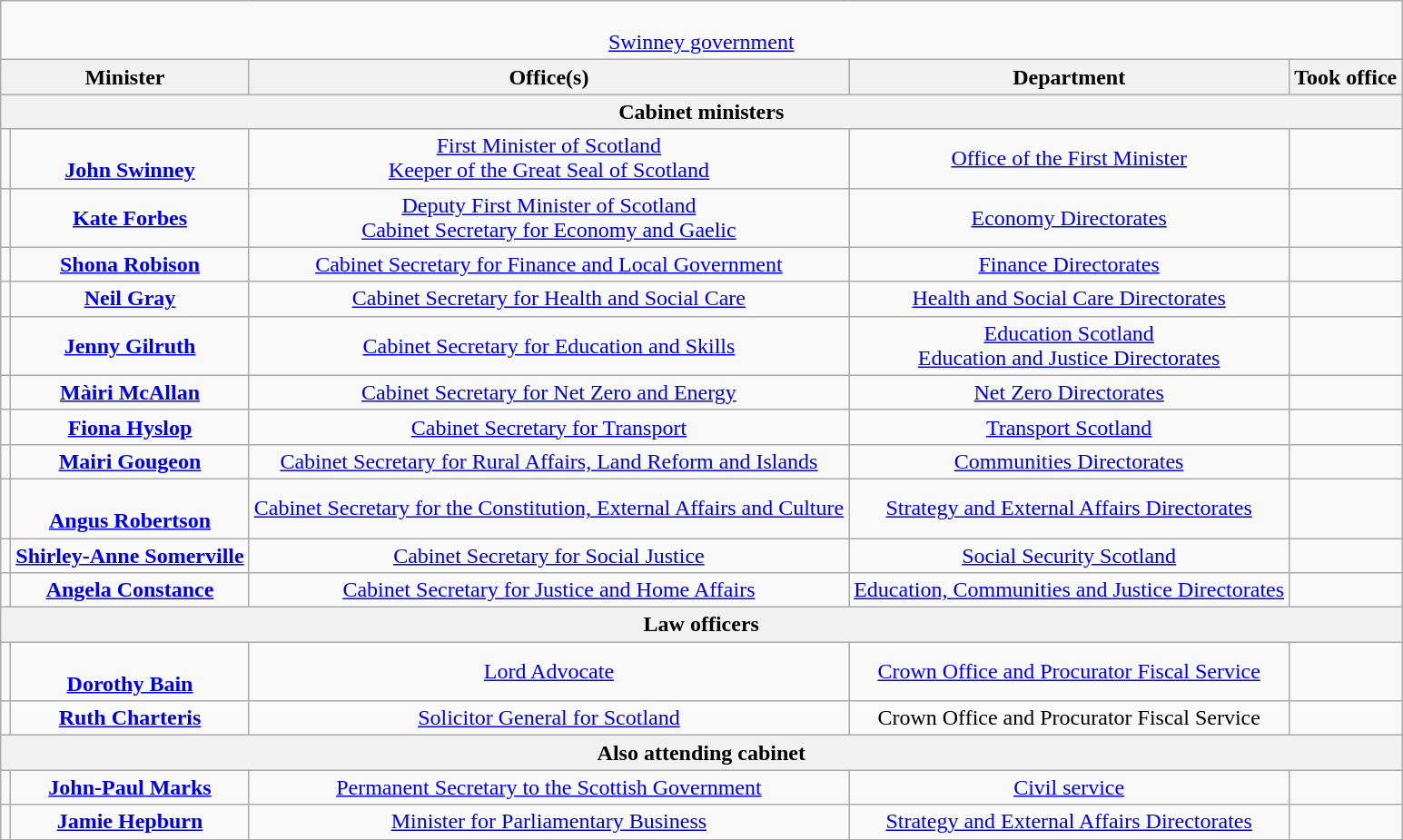<table class="wikitable" style="text-align:center">
<tr>
<td colspan=5><br><a href='#'>Swinney government</a></td>
</tr>
<tr>
<th colspan=2 scope="col">Minister<br></th>
<th>Office(s)</th>
<th>Department</th>
<th>Took office</th>
</tr>
<tr>
<th colspan=5>Cabinet ministers</th>
</tr>
<tr>
<td></td>
<td scope="row"><br> <strong><a href='#'>John Swinney</a></strong><br></td>
<td><a href='#'>First Minister of Scotland</a> <br> <a href='#'>Keeper of the Great Seal of Scotland</a></td>
<td><a href='#'>Office of the First Minister</a></td>
<td></td>
</tr>
<tr>
<td></td>
<td scope="row"><strong><a href='#'>Kate Forbes</a></strong><br></td>
<td><a href='#'>Deputy First Minister of Scotland</a> <br> <a href='#'>Cabinet Secretary for Economy and Gaelic</a></td>
<td><a href='#'>Economy Directorates</a></td>
<td></td>
</tr>
<tr>
<td></td>
<td scope="row"><strong><a href='#'>Shona Robison</a></strong><br></td>
<td><a href='#'>Cabinet Secretary for Finance and Local Government</a></td>
<td><a href='#'>Finance Directorates</a></td>
<td></td>
</tr>
<tr>
<td></td>
<td scope="row"><strong><a href='#'>Neil Gray</a></strong><br></td>
<td><a href='#'>Cabinet Secretary for Health and Social Care</a></td>
<td><a href='#'>Health and Social Care Directorates</a></td>
<td></td>
</tr>
<tr>
<td></td>
<td scope="row"><strong><a href='#'>Jenny Gilruth</a></strong><br></td>
<td><a href='#'>Cabinet Secretary for Education and Skills</a></td>
<td><a href='#'>Education Scotland</a> <br> <a href='#'>Education and Justice Directorates</a></td>
<td></td>
</tr>
<tr>
<td></td>
<td scope="row"><strong><a href='#'>Màiri McAllan</a></strong><br></td>
<td><a href='#'>Cabinet Secretary for Net Zero and Energy</a></td>
<td><a href='#'>Net Zero Directorates</a></td>
<td></td>
</tr>
<tr>
<td></td>
<td scope="row"><strong><a href='#'>Fiona Hyslop</a></strong><br></td>
<td><a href='#'>Cabinet Secretary for Transport</a></td>
<td><a href='#'>Transport Scotland</a></td>
<td></td>
</tr>
<tr>
<td></td>
<td scope="row"><strong><a href='#'>Mairi Gougeon</a></strong><br></td>
<td><a href='#'>Cabinet Secretary for Rural Affairs, Land Reform and Islands</a></td>
<td><a href='#'>Communities Directorates</a></td>
<td></td>
</tr>
<tr>
<td></td>
<td scope="row"><br><strong><a href='#'>Angus Robertson</a></strong><br></td>
<td><a href='#'>Cabinet Secretary for the Constitution, External Affairs and Culture</a></td>
<td><a href='#'>Strategy and External Affairs Directorates</a></td>
<td></td>
</tr>
<tr>
<td></td>
<td scope="row"><strong><a href='#'>Shirley-Anne Somerville</a></strong><br></td>
<td><a href='#'>Cabinet Secretary for Social Justice</a></td>
<td><a href='#'>Social Security Scotland</a></td>
<td></td>
</tr>
<tr>
<td></td>
<td scope="row"><strong><a href='#'>Angela Constance</a></strong><br></td>
<td><a href='#'>Cabinet Secretary for Justice and Home Affairs</a></td>
<td><a href='#'>Education, Communities and Justice Directorates</a></td>
<td></td>
</tr>
<tr>
<th colspan=5>Law officers</th>
</tr>
<tr>
<td></td>
<td scope="row"><br><strong><a href='#'>Dorothy Bain</a></strong></td>
<td><a href='#'>Lord Advocate</a></td>
<td><a href='#'>Crown Office and Procurator Fiscal Service</a></td>
<td></td>
</tr>
<tr>
<td></td>
<td scope="row"><strong><a href='#'>Ruth Charteris</a></strong></td>
<td><a href='#'>Solicitor General for Scotland</a></td>
<td>Crown Office and Procurator Fiscal Service</td>
<td></td>
</tr>
<tr>
<th colspan=5>Also attending cabinet</th>
</tr>
<tr>
<td></td>
<td scope="row"><strong><a href='#'>John-Paul Marks</a></strong></td>
<td><a href='#'>Permanent Secretary to the Scottish Government</a></td>
<td><a href='#'>Civil service</a></td>
<td></td>
</tr>
<tr>
<td></td>
<td scope="row"><strong><a href='#'>Jamie Hepburn</a></strong> <br></td>
<td><a href='#'>Minister for Parliamentary Business</a></td>
<td><a href='#'>Strategy and External Affairs Directorates</a></td>
<td></td>
</tr>
</table>
